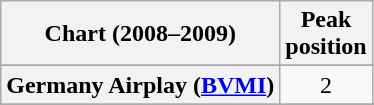<table class="wikitable sortable plainrowheaders" style="text-align:center">
<tr>
<th>Chart (2008–2009)</th>
<th>Peak<br>position</th>
</tr>
<tr>
</tr>
<tr>
</tr>
<tr>
</tr>
<tr>
</tr>
<tr>
</tr>
<tr>
</tr>
<tr>
</tr>
<tr>
</tr>
<tr>
</tr>
<tr>
<th scope="row">Germany Airplay (<a href='#'>BVMI</a>)</th>
<td>2</td>
</tr>
<tr>
</tr>
<tr>
</tr>
<tr>
</tr>
<tr>
</tr>
<tr>
</tr>
<tr>
</tr>
<tr>
</tr>
<tr>
</tr>
<tr>
</tr>
<tr>
</tr>
<tr>
</tr>
<tr>
</tr>
<tr>
</tr>
<tr>
</tr>
<tr>
</tr>
<tr>
</tr>
<tr>
</tr>
</table>
